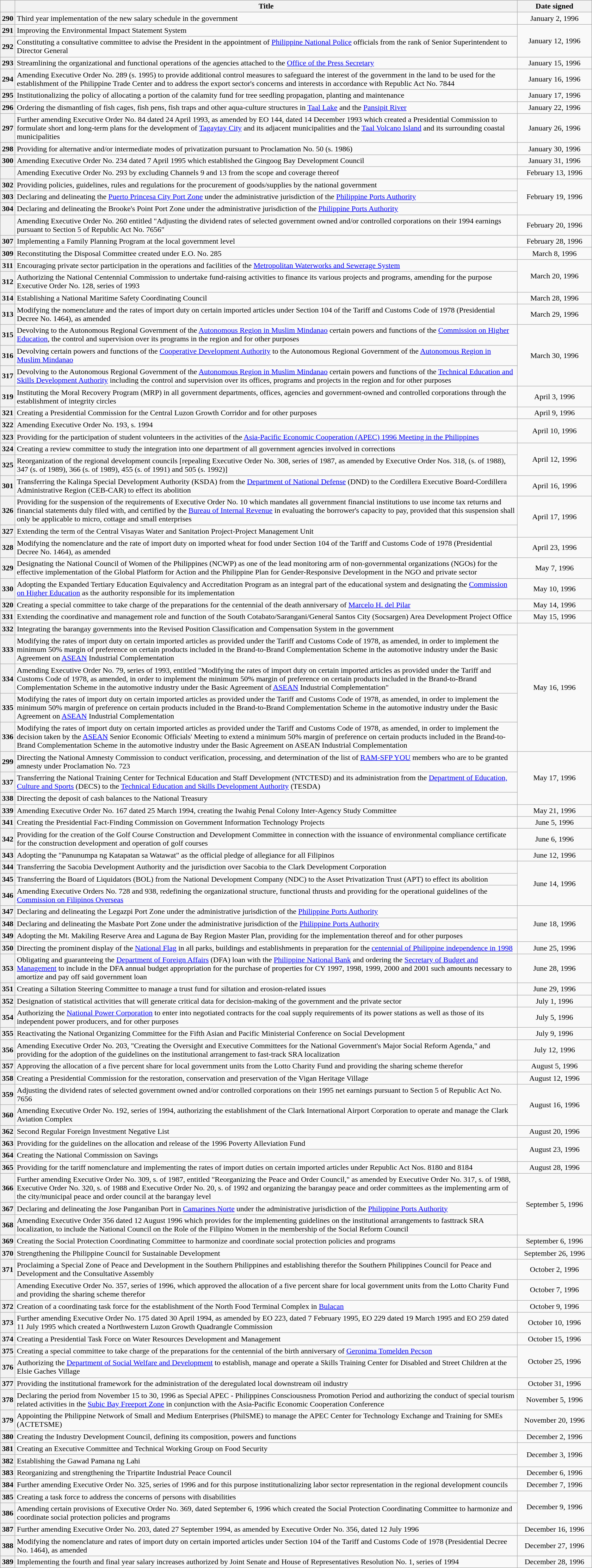<table class="wikitable sortable" style="text-align:center;">
<tr>
<th scope="col"></th>
<th scope="col">Title</th>
<th scope="col" width="150px">Date signed</th>
</tr>
<tr>
<th scope="row">290</th>
<td style="text-align:left;">Third year implementation of the new salary schedule in the government</td>
<td>January 2, 1996</td>
</tr>
<tr>
<th scope="row">291</th>
<td style="text-align:left;">Improving the Environmental Impact Statement System</td>
<td rowspan="2">January 12, 1996</td>
</tr>
<tr>
<th scope="row">292</th>
<td style="text-align:left;">Constituting a consultative committee to advise the President in the appointment of <a href='#'>Philippine National Police</a> officials from the rank of Senior Superintendent to Director General</td>
</tr>
<tr>
<th scope="row">293</th>
<td style="text-align:left;">Streamlining the organizational and functional operations of the agencies attached to the <a href='#'>Office of the Press Secretary</a></td>
<td>January 15, 1996</td>
</tr>
<tr>
<th scope="row">294</th>
<td style="text-align:left;">Amending Executive Order No. 289 (s. 1995) to provide additional control measures to safeguard the interest of the government in the land  to be used for the establishment of the Philippine Trade Center and to address the export sector's concerns and interests in accordance with Republic Act No. 7844</td>
<td>January 16, 1996</td>
</tr>
<tr>
<th scope="row">295</th>
<td style="text-align:left;">Institutionalizing the policy of allocating a portion of the calamity fund for tree seedling propagation, planting and maintenance</td>
<td>January 17, 1996</td>
</tr>
<tr>
<th scope="row">296</th>
<td style="text-align:left;">Ordering the dismantling of fish cages, fish pens, fish traps and other aqua-culture structures in <a href='#'>Taal Lake</a> and the <a href='#'>Pansipit River</a></td>
<td>January 22, 1996</td>
</tr>
<tr>
<th scope="row">297</th>
<td style="text-align:left;">Further amending Executive Order No. 84 dated 24 April 1993, as amended by EO 144, dated 14 December 1993 which created a Presidential Commission to formulate short and long-term plans for the development of <a href='#'>Tagaytay City</a> and its adjacent municipalities and the <a href='#'>Taal Volcano Island</a> and its surrounding coastal municipalities</td>
<td>January 26, 1996</td>
</tr>
<tr>
<th scope="row">298</th>
<td style="text-align:left;">Providing for alternative and/or intermediate modes of privatization pursuant to Proclamation No. 50 (s. 1986)</td>
<td>January 30, 1996</td>
</tr>
<tr>
<th scope="row">300</th>
<td style="text-align:left;">Amending Executive Order No. 234 dated 7 April 1995 which established the Gingoog Bay Development Council</td>
<td>January 31, 1996</td>
</tr>
<tr>
<th scope="row"></th>
<td style="text-align:left;">Amending Executive Order No. 293 by excluding Channels 9 and 13 from the scope and coverage thereof</td>
<td>February 13, 1996</td>
</tr>
<tr>
<th scope="row">302</th>
<td style="text-align:left;">Providing policies, guidelines, rules and regulations for the procurement of goods/supplies by the national government</td>
<td rowspan="3">February 19, 1996</td>
</tr>
<tr>
<th scope="row">303</th>
<td style="text-align:left;">Declaring and delineating the <a href='#'>Puerto Princesa City Port Zone</a> under the administrative jurisdiction of the <a href='#'>Philippine Ports Authority</a></td>
</tr>
<tr>
<th scope="row">304</th>
<td style="text-align:left;">Declaring and delineating the Brooke's Point Port Zone under the administrative jurisdiction of the <a href='#'>Philippine Ports Authority</a></td>
</tr>
<tr>
<th scope="row"></th>
<td style="text-align:left;">Amending Executive Order No. 260 entitled "Adjusting the dividend rates of selected government owned and/or controlled corporations on their 1994 earnings pursuant to Section 5 of Republic Act No. 7656"</td>
<td>February 20, 1996</td>
</tr>
<tr>
<th scope="row">307</th>
<td style="text-align:left;">Implementing a Family Planning Program at the local government level</td>
<td>February 28, 1996</td>
</tr>
<tr>
<th scope="row">309</th>
<td style="text-align:left;">Reconstituting the Disposal Committee created under E.O. No. 285</td>
<td>March 8, 1996</td>
</tr>
<tr>
<th scope="row">311</th>
<td style="text-align:left;">Encouraging private sector participation in the operations and facilities of the <a href='#'>Metropolitan Waterworks and Sewerage System</a></td>
<td rowspan="2">March 20, 1996</td>
</tr>
<tr>
<th scope="row">312</th>
<td style="text-align:left;">Authorizing the National Centennial Commission to undertake fund-raising activities to finance its various projects and programs, amending for the purpose Executive Order No. 128, series of 1993</td>
</tr>
<tr>
<th scope="row">314</th>
<td style="text-align:left;">Establishing a National Maritime Safety Coordinating Council</td>
<td>March 28, 1996</td>
</tr>
<tr>
<th scope="row">313</th>
<td style="text-align:left;">Modifying the nomenclature and the rates of import duty on certain imported articles under Section 104 of the Tariff and Customs Code of 1978 (Presidential Decree No. 1464), as amended</td>
<td>March 29, 1996</td>
</tr>
<tr>
<th scope="row">315</th>
<td style="text-align:left;">Devolving to the Autonomous Regional Government of the <a href='#'>Autonomous Region in Muslim Mindanao</a> certain powers and functions of the <a href='#'>Commission on Higher Education</a>, the control and supervision over its programs in the region and for other purposes</td>
<td rowspan="3">March 30, 1996</td>
</tr>
<tr>
<th scope="row">316</th>
<td style="text-align:left;">Devolving certain powers and functions of the <a href='#'>Cooperative Development Authority</a> to the Autonomous Regional Government of the <a href='#'>Autonomous Region in Muslim Mindanao</a></td>
</tr>
<tr>
<th scope="row">317</th>
<td style="text-align:left;">Devolving to the Autonomous Regional Government of the <a href='#'>Autonomous Region in Muslim Mindanao</a> certain powers and functions of the <a href='#'>Technical Education and Skills Development Authority</a> including the control and supervision over its offices, programs and projects in the region and for other purposes</td>
</tr>
<tr>
<th scope="row">319</th>
<td style="text-align:left;">Instituting the Moral Recovery Program (MRP) in all government departments, offices, agencies and government-owned and controlled corporations through the establishment of integrity circles</td>
<td>April 3, 1996</td>
</tr>
<tr>
<th scope="row">321</th>
<td style="text-align:left;">Creating a Presidential Commission for the Central Luzon Growth Corridor and for other purposes</td>
<td>April 9, 1996</td>
</tr>
<tr>
<th scope="row">322</th>
<td style="text-align:left;">Amending Executive Order No. 193, s. 1994</td>
<td rowspan="2">April 10, 1996</td>
</tr>
<tr>
<th scope="row">323</th>
<td style="text-align:left;">Providing for the participation of student volunteers in the activities of the <a href='#'>Asia-Pacific Economic Cooperation (APEC) 1996 Meeting in the Philippines</a></td>
</tr>
<tr>
<th scope="row">324</th>
<td style="text-align:left;">Creating a review committee to study the integration into one department of all government agencies involved in corrections</td>
<td rowspan="2">April 12, 1996</td>
</tr>
<tr>
<th scope="row">325</th>
<td style="text-align:left;">Reorganization of the regional development councils [repealing Executive Order No. 308, series of 1987, as amended by Executive Order Nos. 318, (s. of 1988), 347 (s. of 1989), 366 (s. of 1989), 455 (s. of 1991) and 505 (s. 1992)]</td>
</tr>
<tr>
<th scope="row">301</th>
<td style="text-align:left;">Transferring the Kalinga Special Development Authority (KSDA) from the <a href='#'>Department of National Defense</a> (DND) to the Cordillera Executive Board-Cordillera Administrative Region (CEB-CAR) to effect its abolition</td>
<td>April 16, 1996</td>
</tr>
<tr>
<th scope="row">326</th>
<td style="text-align:left;">Providing for the suspension of the requirements of Executive Order No. 10 which mandates all government financial institutions to use income tax returns and financial statements duly filed with, and certified by the <a href='#'>Bureau of Internal Revenue</a> in evaluating the borrower's capacity to pay, provided that this suspension shall only be applicable to micro, cottage and small enterprises</td>
<td rowspan="2">April 17, 1996</td>
</tr>
<tr>
<th scope="row">327</th>
<td style="text-align:left;">Extending the term of the Central Visayas Water and Sanitation Project-Project Management Unit</td>
</tr>
<tr>
<th scope="row">328</th>
<td style="text-align:left;">Modifying the nomenclature and the rate of import duty on imported wheat for food under Section 104 of the Tariff and Customs Code of 1978 (Presidential Decree No. 1464), as amended</td>
<td>April 23, 1996</td>
</tr>
<tr>
<th scope="row">329</th>
<td style="text-align:left;">Designating the National Council of Women of the Philippines (NCWP) as one of the lead monitoring arm of non-governmental organizations (NGOs) for the effective implementation of the Global Platform for Action and the Philippine Plan for Gender-Responsive Development in the NGO and private sector</td>
<td>May 7, 1996</td>
</tr>
<tr>
<th scope="row">330</th>
<td style="text-align:left;">Adopting the Expanded Tertiary Education Equivalency and Accreditation Program as an integral part of the educational system and designating the <a href='#'>Commission on Higher Education</a> as the authority responsible for its implementation</td>
<td>May 10, 1996</td>
</tr>
<tr>
<th scope="row">320</th>
<td style="text-align:left;">Creating a special committee to take charge of the preparations for the centennial of the death anniversary of <a href='#'>Marcelo H. del Pilar</a></td>
<td>May 14, 1996</td>
</tr>
<tr>
<th scope="row">331</th>
<td style="text-align:left;">Extending the coordinative and management role and function of the South Cotabato/Sarangani/General Santos City (Socsargen) Area Development Project Office</td>
<td>May 15, 1996</td>
</tr>
<tr>
<th scope="row">332</th>
<td style="text-align:left;">Integrating the barangay governments into the Revised Position Classification and Compensation System in the government</td>
<td rowspan="5">May 16, 1996</td>
</tr>
<tr>
<th scope="row">333</th>
<td style="text-align:left;">Modifying the rates of import duty on certain imported articles as provided under the Tariff and Customs Code of 1978, as amended, in order to implement the minimum 50% margin of preference on certain products included in the Brand-to-Brand Complementation Scheme in the automotive industry under the Basic Agreement on <a href='#'>ASEAN</a> Industrial Complementation</td>
</tr>
<tr>
<th scope="row">334</th>
<td style="text-align:left;">Amending Executive Order No. 79, series of 1993, entitled "Modifying the rates of import duty on certain imported articles as provided under the Tariff and Customs Code of 1978, as amended, in order to implement the minimum 50% margin of preference on certain products included in the Brand-to-Brand Complementation Scheme in the automotive industry under the Basic Agreement of <a href='#'>ASEAN</a> Industrial Complementation"</td>
</tr>
<tr>
<th scope="row">335</th>
<td style="text-align:left;">Modifying the rates of import duty on certain imported articles as provided under the Tariff and Customs Code of 1978, as amended, in order to implement the minimum 50% margin of preference on certain products included in the Brand-to-Brand Complementation Scheme in the automotive industry under the Basic Agreement on <a href='#'>ASEAN</a> Industrial Complementation</td>
</tr>
<tr>
<th scope="row">336</th>
<td style="text-align:left;">Modifying the rates of import duty on certain imported articles as provided under the Tariff and Customs Code of 1978, as amended, in order to implement the decision taken by the <a href='#'>ASEAN</a> Senior Economic Officials' Meeting to extend a minimum 50% margin of preference on certain products included in the Brand-to-Brand Complementation Scheme in the automotive industry under the Basic Agreement on ASEAN Industrial Complementation</td>
</tr>
<tr>
<th scope="row">299</th>
<td style="text-align:left;">Directing the National Amnesty Commission to conduct verification, processing, and determination of the list of <a href='#'>RAM-SFP YOU</a> members who are to be granted amnesty under Proclamation No. 723</td>
<td rowspan="3">May 17, 1996</td>
</tr>
<tr>
<th scope="row">337</th>
<td style="text-align:left;">Transferring the National Training Center for Technical Education and Staff Development (NTCTESD) and its administration from the <a href='#'>Department of Education, Culture and Sports</a> (DECS) to the <a href='#'>Technical Education and Skills Development Authority</a> (TESDA)</td>
</tr>
<tr>
<th scope="row">338</th>
<td style="text-align:left;">Directing the deposit of cash balances to the National Treasury</td>
</tr>
<tr>
<th scope="row">339</th>
<td style="text-align:left;">Amending Executive Order No. 167 dated 25 March 1994, creating the Iwahig Penal Colony Inter-Agency Study Committee</td>
<td>May 21, 1996</td>
</tr>
<tr>
<th scope="row">341</th>
<td style="text-align:left;">Creating the Presidential Fact-Finding Commission on Government Information Technology Projects</td>
<td>June 5, 1996</td>
</tr>
<tr>
<th scope="row">342</th>
<td style="text-align:left;">Providing for the creation of the Golf Course Construction and Development Committee in connection with the issuance of environmental compliance certificate for the construction development and operation of golf courses</td>
<td>June 6, 1996</td>
</tr>
<tr>
<th scope="row">343</th>
<td style="text-align:left;">Adopting the "Panunumpa ng Katapatan sa Watawat" as the official pledge of allegiance for all Filipinos</td>
<td>June 12, 1996</td>
</tr>
<tr>
<th>344</th>
<td style="text-align:left;">Transferring the Sacobia Development Authority and the jurisdiction over Sacobia to the Clark Development Corporation</td>
<td rowspan="3">June 14, 1996</td>
</tr>
<tr>
<th>345</th>
<td style="text-align:left;">Transferring the Board of Liquidators (BOL) from the National Development Company (NDC) to the Asset Privatization Trust (APT) to effect its abolition</td>
</tr>
<tr>
<th scope="row">346</th>
<td style="text-align:left;">Amending Executive Orders No. 728 and 938, redefining the organizational structure, functional thrusts and providing for the operational guidelines of the <a href='#'>Commission on Filipinos Overseas</a></td>
</tr>
<tr>
<th scope="row">347</th>
<td style="text-align:left;">Declaring and delineating the Legazpi Port Zone under the administrative jurisdiction of the <a href='#'>Philippine Ports Authority</a></td>
<td rowspan="3">June 18, 1996</td>
</tr>
<tr>
<th scope="row">348</th>
<td style="text-align:left;">Declaring and delineating the Masbate Port Zone under the administrative jurisdiction of the <a href='#'>Philippine Ports Authority</a></td>
</tr>
<tr>
<th scope="row">349</th>
<td style="text-align:left;">Adopting the Mt. Makiling Reserve Area and Laguna de Bay Region Master Plan, providing for the implementation thereof and for other purposes</td>
</tr>
<tr>
<th scope="row">350</th>
<td style="text-align:left;">Directing the prominent display of the <a href='#'>National Flag</a> in all parks, buildings and establishments in preparation for the <a href='#'>centennial of Philippine independence in 1998</a></td>
<td>June 25, 1996</td>
</tr>
<tr>
<th scope="row">353</th>
<td style="text-align:left;">Obligating and guaranteeing the <a href='#'>Department of Foreign Affairs</a> (DFA) loan with the <a href='#'>Philippine National Bank</a> and ordering the <a href='#'>Secretary of Budget and Management</a> to include in the DFA annual budget appropriation for the purchase of properties for CY 1997, 1998, 1999, 2000 and 2001 such amounts necessary to amortize and pay off said government loan</td>
<td>June 28, 1996</td>
</tr>
<tr>
<th scope="row">351</th>
<td style="text-align:left;">Creating a Siltation Steering Committee to manage a trust fund for siltation and erosion-related issues</td>
<td>June 29, 1996</td>
</tr>
<tr>
<th scope="row">352</th>
<td style="text-align:left;">Designation of statistical activities that will generate critical data for decision-making of the government and the private sector</td>
<td>July 1, 1996</td>
</tr>
<tr>
<th scope="row">354</th>
<td style="text-align:left;">Authorizing the <a href='#'>National Power Corporation</a> to enter into negotiated contracts for the coal supply requirements of its power stations as well as those of its independent power producers, and for other purposes</td>
<td>July 5, 1996</td>
</tr>
<tr>
<th scope="row">355</th>
<td style="text-align:left;">Reactivating the National Organizing Committee for the Fifth Asian and Pacific Ministerial Conference on Social Development</td>
<td>July 9, 1996</td>
</tr>
<tr>
<th scope="row">356</th>
<td style="text-align:left;">Amending Executive Order No. 203, "Creating the Oversight and Executive Committees for the National Government's Major Social Reform Agenda," and providing for the adoption of the guidelines on the institutional arrangement to fast-track SRA localization</td>
<td>July 12, 1996</td>
</tr>
<tr>
<th scope="row">357</th>
<td style="text-align:left;">Approving the allocation of a five percent share for local government units from the Lotto Charity Fund and providing the sharing scheme therefor</td>
<td>August 5, 1996</td>
</tr>
<tr>
<th scope="row">358</th>
<td style="text-align:left;">Creating a Presidential Commission for the restoration, conservation and preservation of the Vigan Heritage Village</td>
<td>August 12, 1996</td>
</tr>
<tr>
<th scope="row">359</th>
<td style="text-align:left;">Adjusting the dividend rates of selected government owned and/or controlled corporations on their 1995 net earnings pursuant to Section 5 of Republic Act No. 7656</td>
<td rowspan="2">August 16, 1996</td>
</tr>
<tr>
<th scope="row">360</th>
<td style="text-align:left;">Amending Executive Order No. 192, series of 1994, authorizing the establishment of the Clark International Airport Corporation to operate and manage the Clark Aviation Complex</td>
</tr>
<tr>
<th scope="row">362</th>
<td style="text-align:left;">Second Regular Foreign Investment Negative List</td>
<td>August 20, 1996</td>
</tr>
<tr>
<th scope="row">363</th>
<td style="text-align:left;">Providing for the guidelines on the allocation and release of the 1996 Poverty Alleviation Fund</td>
<td rowspan="2">August 23, 1996</td>
</tr>
<tr>
<th scope="row">364</th>
<td style="text-align:left;">Creating the National Commission on Savings</td>
</tr>
<tr>
<th scope="row">365</th>
<td style="text-align:left;">Providing for the tariff nomenclature and implementing the rates of import duties on certain imported articles under Republic Act Nos. 8180 and 8184</td>
<td>August 28, 1996</td>
</tr>
<tr>
<th scope="row">366</th>
<td style="text-align:left;">Further amending Executive Order No. 309, s. of 1987, entitled "Reorganizing the Peace and Order Council," as amended by Executive Order No. 317, s. of 1988, Executive Order No. 320, s. of 1988 and Executive Order No. 20, s. of 1992 and organizing the barangay peace and order committees as the implementing arm of the city/municipal peace and order council at the barangay level</td>
<td rowspan="3">September 5, 1996</td>
</tr>
<tr>
<th scope="row">367</th>
<td style="text-align:left;">Declaring and delineating the Jose Panganiban Port in <a href='#'>Camarines Norte</a> under the administrative jurisdiction of the <a href='#'>Philippine Ports Authority</a></td>
</tr>
<tr>
<th scope="row">368</th>
<td style="text-align:left;">Amending Executive Order 356 dated 12 August 1996 which provides for the implementing guidelines on the institutional arrangements to fasttrack SRA localization, to include the National Council on the Role of the Filipino Women in the membership of the Social Reform Council</td>
</tr>
<tr>
<th scope="row">369</th>
<td style="text-align:left;">Creating the Social Protection Coordinating Committee to harmonize and coordinate social protection policies and programs</td>
<td>September 6, 1996</td>
</tr>
<tr>
<th scope="row">370</th>
<td style="text-align:left;">Strengthening the Philippine Council for Sustainable Development</td>
<td>September 26, 1996</td>
</tr>
<tr>
<th scope="row">371</th>
<td style="text-align:left;">Proclaiming a Special Zone of Peace and Development in the Southern Philippines and establishing therefor the Southern Philippines Council for Peace and Development and the Consultative Assembly</td>
<td>October 2, 1996</td>
</tr>
<tr>
<th scope="row"></th>
<td style="text-align:left;">Amending Executive Order No. 357, series of 1996, which approved the allocation of a five percent share for local government units from the Lotto Charity Fund and providing the sharing scheme therefor</td>
<td>October 7, 1996</td>
</tr>
<tr>
<th scope="row">372</th>
<td style="text-align:left;">Creation of a coordinating task force for the establishment of the North Food Terminal Complex in <a href='#'>Bulacan</a></td>
<td>October 9, 1996</td>
</tr>
<tr>
<th scope="row">373</th>
<td style="text-align:left;">Further amending Executive Order No. 175 dated 30 April 1994, as amended by EO 223, dated 7 February 1995, EO 229 dated 19 March 1995 and EO 259 dated 11 July 1995 which created a Northwestern Luzon Growth Quadrangle Commission</td>
<td>October 10, 1996</td>
</tr>
<tr>
<th scope="row">374</th>
<td style="text-align:left;">Creating a Presidential Task Force on Water Resources Development and Management</td>
<td>October 15, 1996</td>
</tr>
<tr>
<th scope="row">375</th>
<td style="text-align:left;">Creating a special committee to take charge of the preparations for the centennial of the birth anniversary of <a href='#'>Geronima Tomelden Pecson</a></td>
<td rowspan="2">October 25, 1996</td>
</tr>
<tr>
<th scope="row">376</th>
<td style="text-align:left;">Authorizing the <a href='#'>Department of Social Welfare and Development</a> to establish, manage and operate a Skills Training Center for Disabled and Street Children at the Elsie Gaches Village</td>
</tr>
<tr>
<th scope="row">377</th>
<td style="text-align:left;">Providing the institutional framework for the administration of the deregulated local downstream oil industry</td>
<td>October 31, 1996</td>
</tr>
<tr>
<th scope="row">378</th>
<td style="text-align:left;">Declaring the period from November 15 to 30, 1996 as Special APEC - Philippines Consciousness Promotion Period and authorizing the conduct of special tourism related activities in the <a href='#'>Subic Bay Freeport Zone</a> in conjunction with the Asia-Pacific Economic Cooperation Conference</td>
<td>November 5, 1996</td>
</tr>
<tr>
<th scope="row">379</th>
<td style="text-align:left;">Appointing the Philippine Network of Small and Medium Enterprises (PhilSME) to manage the APEC Center for Technology Exchange and Training for SMEs (ACTETSME)</td>
<td>November 20, 1996</td>
</tr>
<tr>
<th scope="row">380</th>
<td style="text-align:left;">Creating the Industry Development Council, defining its composition, powers and functions</td>
<td>December 2, 1996</td>
</tr>
<tr>
<th scope="row">381</th>
<td style="text-align:left;">Creating an Executive Committee and Technical Working Group on Food Security</td>
<td rowspan="2">December 3, 1996</td>
</tr>
<tr>
<th scope="row">382</th>
<td style="text-align:left;">Establishing the Gawad Pamana ng Lahi</td>
</tr>
<tr>
<th scope="row">383</th>
<td style="text-align:left;">Reorganizing and strengthening the Tripartite Industrial Peace Council</td>
<td>December 6, 1996</td>
</tr>
<tr>
<th scope="row">384</th>
<td style="text-align:left;">Further amending Executive Order No. 325, series of 1996 and for this purpose institutionalizing labor sector representation in the regional development councils</td>
<td>December 7, 1996</td>
</tr>
<tr>
<th scope="row">385</th>
<td style="text-align:left;">Creating a task force to address the concerns of persons with disabilities</td>
<td rowspan="2">December 9, 1996</td>
</tr>
<tr>
<th scope="row">386</th>
<td style="text-align:left;">Amending certain provisions of Executive Order No. 369, dated September 6, 1996 which created the Social Protection Coordinating Committee to harmonize and coordinate social protection policies and programs</td>
</tr>
<tr>
<th scope="row">387</th>
<td style="text-align:left;">Further amending Executive Order No. 203, dated 27 September 1994, as amended by Executive Order No. 356, dated 12 July 1996</td>
<td>December 16, 1996</td>
</tr>
<tr>
<th scope="row">388</th>
<td style="text-align:left;">Modifying the nomenclature and rates of import duty on certain imported articles under Section 104 of the Tariff and Customs Code of 1978 (Presidential Decree No. 1464), as amended</td>
<td>December 27, 1996</td>
</tr>
<tr>
<th scope="row">389</th>
<td style="text-align:left;">Implementing the fourth and final year salary increases authorized by Joint Senate and House of Representatives Resolution No. 1, series of 1994</td>
<td>December 28, 1996</td>
</tr>
</table>
